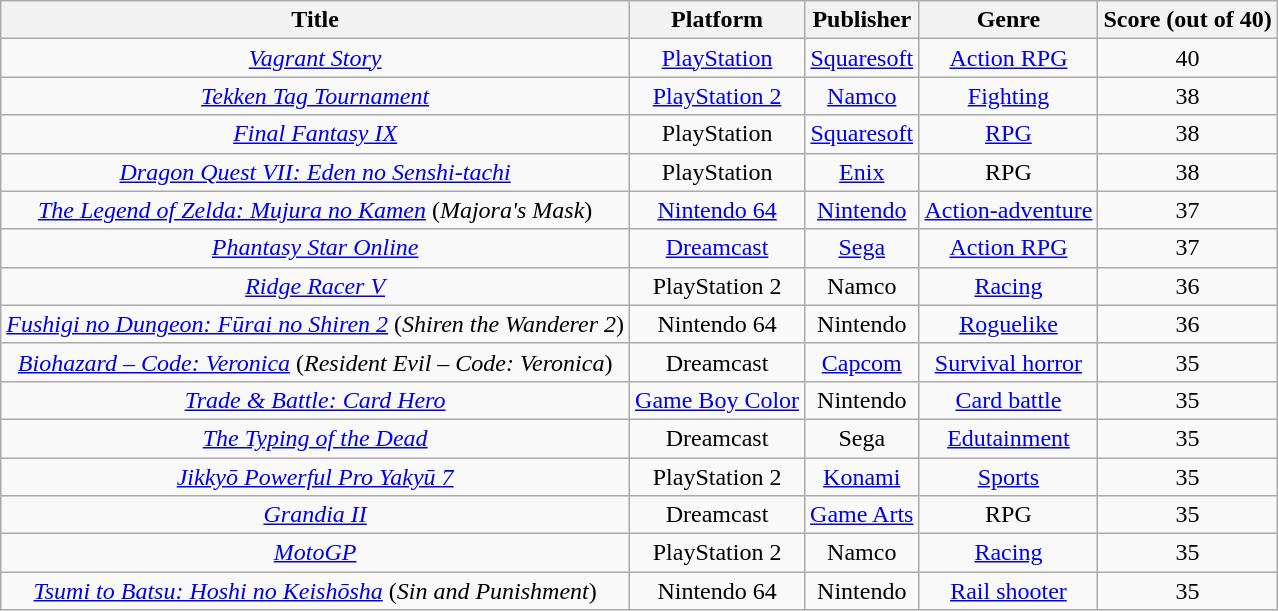<table class="wikitable sortable" style="text-align:center;">
<tr>
<th>Title</th>
<th>Platform</th>
<th>Publisher</th>
<th>Genre</th>
<th>Score (out of 40)</th>
</tr>
<tr>
<td><em><a href='#'>Vagrant Story</a></em></td>
<td><a href='#'>PlayStation</a></td>
<td><a href='#'>Squaresoft</a></td>
<td><a href='#'>Action RPG</a></td>
<td>40</td>
</tr>
<tr>
<td><em><a href='#'>Tekken Tag Tournament</a></em></td>
<td><a href='#'>PlayStation 2</a></td>
<td><a href='#'>Namco</a></td>
<td><a href='#'>Fighting</a></td>
<td>38</td>
</tr>
<tr>
<td><em><a href='#'>Final Fantasy IX</a></em></td>
<td>PlayStation</td>
<td><a href='#'>Squaresoft</a></td>
<td><a href='#'>RPG</a></td>
<td>38</td>
</tr>
<tr>
<td><em><a href='#'>Dragon Quest VII: Eden no Senshi-tachi</a></em></td>
<td>PlayStation</td>
<td><a href='#'>Enix</a></td>
<td>RPG</td>
<td>38</td>
</tr>
<tr>
<td><em><a href='#'>The Legend of Zelda: Mujura no Kamen</a></em> (<em>Majora's Mask</em>)</td>
<td><a href='#'>Nintendo 64</a></td>
<td><a href='#'>Nintendo</a></td>
<td><a href='#'>Action-adventure</a></td>
<td>37</td>
</tr>
<tr>
<td><em><a href='#'>Phantasy Star Online</a></em></td>
<td><a href='#'>Dreamcast</a></td>
<td><a href='#'>Sega</a></td>
<td><a href='#'>Action RPG</a></td>
<td>37</td>
</tr>
<tr>
<td><em><a href='#'>Ridge Racer V</a></em></td>
<td>PlayStation 2</td>
<td>Namco</td>
<td><a href='#'>Racing</a></td>
<td>36</td>
</tr>
<tr>
<td><em><a href='#'>Fushigi no Dungeon: Fūrai no Shiren 2</a></em> (<em>Shiren the Wanderer 2</em>)</td>
<td>Nintendo 64</td>
<td>Nintendo</td>
<td><a href='#'>Roguelike</a></td>
<td>36</td>
</tr>
<tr>
<td><em><a href='#'>Biohazard – Code: Veronica</a></em> (<em>Resident Evil – Code: Veronica</em>)</td>
<td>Dreamcast</td>
<td><a href='#'>Capcom</a></td>
<td><a href='#'>Survival horror</a></td>
<td>35</td>
</tr>
<tr>
<td><em><a href='#'>Trade & Battle: Card Hero</a></em></td>
<td><a href='#'>Game Boy Color</a></td>
<td>Nintendo</td>
<td><a href='#'>Card battle</a></td>
<td>35</td>
</tr>
<tr>
<td><em><a href='#'>The Typing of the Dead</a></em></td>
<td>Dreamcast</td>
<td>Sega</td>
<td><a href='#'>Edutainment</a></td>
<td>35</td>
</tr>
<tr>
<td><a href='#'><em>Jikkyō Powerful Pro Yakyū 7</em></a></td>
<td>PlayStation 2</td>
<td><a href='#'>Konami</a></td>
<td><a href='#'>Sports</a></td>
<td>35</td>
</tr>
<tr>
<td><em><a href='#'>Grandia II</a></em></td>
<td>Dreamcast</td>
<td><a href='#'>Game Arts</a></td>
<td>RPG</td>
<td>35</td>
</tr>
<tr>
<td><a href='#'><em>MotoGP</em></a></td>
<td>PlayStation 2</td>
<td>Namco</td>
<td><a href='#'>Racing</a></td>
<td>35</td>
</tr>
<tr>
<td><em><a href='#'>Tsumi to Batsu: Hoshi no Keishōsha</a></em> (<em>Sin and Punishment</em>)</td>
<td>Nintendo 64</td>
<td>Nintendo</td>
<td><a href='#'>Rail shooter</a></td>
<td>35</td>
</tr>
</table>
